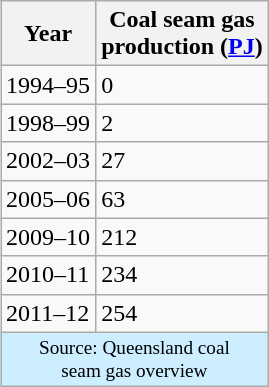<table class="wikitable" style="float: right;" border="1">
<tr>
<th>Year</th>
<th>Coal seam gas<br>production (<a href='#'>PJ</a>)</th>
</tr>
<tr>
<td>1994–95</td>
<td>0</td>
</tr>
<tr>
<td>1998–99</td>
<td>2</td>
</tr>
<tr>
<td>2002–03</td>
<td>27</td>
</tr>
<tr>
<td>2005–06</td>
<td>63</td>
</tr>
<tr>
<td>2009–10</td>
<td>212</td>
</tr>
<tr>
<td>2010–11</td>
<td>234</td>
</tr>
<tr>
<td>2011–12</td>
<td>254</td>
</tr>
<tr>
<td colspan="2" style="font-size:80%; background:#cef; text-align:center;">Source: Queensland coal<br>seam gas overview</td>
</tr>
</table>
